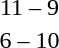<table style="text-align:center">
<tr>
<th width=200></th>
<th width=100></th>
<th width=200></th>
</tr>
<tr>
<td align=right><strong></strong></td>
<td>11 – 9</td>
<td align=left></td>
</tr>
<tr>
<td align=right></td>
<td>6 – 10</td>
<td align=left><strong></strong></td>
</tr>
</table>
